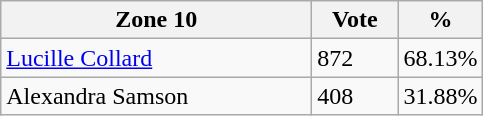<table class="wikitable">
<tr>
<th bgcolor="#DDDDFF" width="200px">Zone 10</th>
<th bgcolor="#DDDDFF" width="50px">Vote</th>
<th bgcolor="#DDDDFF" width="30px">%</th>
</tr>
<tr>
<td><a href='#'>Lucille Collard</a></td>
<td>872</td>
<td>68.13%</td>
</tr>
<tr>
<td>Alexandra Samson</td>
<td>408</td>
<td>31.88%</td>
</tr>
</table>
